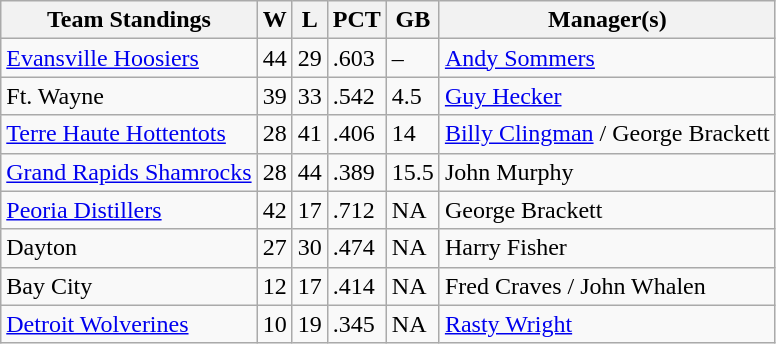<table class="wikitable">
<tr>
<th>Team Standings</th>
<th>W</th>
<th>L</th>
<th>PCT</th>
<th>GB</th>
<th>Manager(s)</th>
</tr>
<tr>
<td><a href='#'>Evansville Hoosiers</a></td>
<td>44</td>
<td>29</td>
<td>.603</td>
<td>–</td>
<td><a href='#'>Andy Sommers</a></td>
</tr>
<tr>
<td>Ft. Wayne</td>
<td>39</td>
<td>33</td>
<td>.542</td>
<td>4.5</td>
<td><a href='#'>Guy Hecker</a></td>
</tr>
<tr>
<td><a href='#'>Terre Haute Hottentots</a></td>
<td>28</td>
<td>41</td>
<td>.406</td>
<td>14</td>
<td><a href='#'>Billy Clingman</a> / George Brackett</td>
</tr>
<tr>
<td><a href='#'>Grand Rapids Shamrocks</a></td>
<td>28</td>
<td>44</td>
<td>.389</td>
<td>15.5</td>
<td>John Murphy</td>
</tr>
<tr>
<td><a href='#'>Peoria Distillers</a></td>
<td>42</td>
<td>17</td>
<td>.712</td>
<td>NA</td>
<td>George Brackett</td>
</tr>
<tr>
<td>Dayton</td>
<td>27</td>
<td>30</td>
<td>.474</td>
<td>NA</td>
<td>Harry Fisher</td>
</tr>
<tr>
<td>Bay City</td>
<td>12</td>
<td>17</td>
<td>.414</td>
<td>NA</td>
<td>Fred Craves / John Whalen</td>
</tr>
<tr>
<td><a href='#'>Detroit Wolverines</a></td>
<td>10</td>
<td>19</td>
<td>.345</td>
<td>NA</td>
<td><a href='#'>Rasty Wright</a></td>
</tr>
</table>
